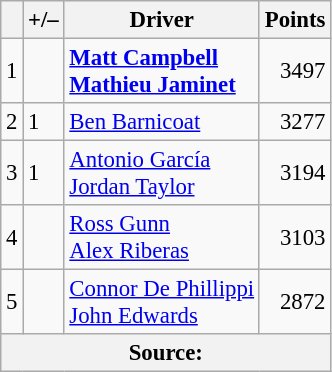<table class="wikitable" style="font-size: 95%;">
<tr>
<th scope="col"></th>
<th scope="col">+/–</th>
<th scope="col">Driver</th>
<th scope="col">Points</th>
</tr>
<tr>
<td align=center>1</td>
<td align="left"></td>
<td><strong> <a href='#'>Matt Campbell</a><br> <a href='#'>Mathieu Jaminet</a></strong></td>
<td align=right>3497</td>
</tr>
<tr>
<td align=center>2</td>
<td align="left"> 1</td>
<td> <a href='#'>Ben Barnicoat</a></td>
<td align=right>3277</td>
</tr>
<tr>
<td align=center>3</td>
<td align="left"> 1</td>
<td> <a href='#'>Antonio García</a><br> <a href='#'>Jordan Taylor</a></td>
<td align=right>3194</td>
</tr>
<tr>
<td align=center>4</td>
<td align="left"></td>
<td> <a href='#'>Ross Gunn</a><br> <a href='#'>Alex Riberas</a></td>
<td align=right>3103</td>
</tr>
<tr>
<td align=center>5</td>
<td align="left"></td>
<td> <a href='#'>Connor De Phillippi</a><br> <a href='#'>John Edwards</a></td>
<td align=right>2872</td>
</tr>
<tr>
<th colspan=5>Source:</th>
</tr>
</table>
